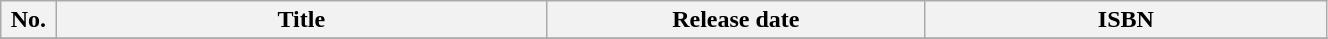<table class="wikitable" style="width: 70%;">
<tr>
<th width="1%">No.</th>
<th width="22%">Title</th>
<th width="17%">Release date</th>
<th width="18%">ISBN</th>
</tr>
<tr>
</tr>
</table>
